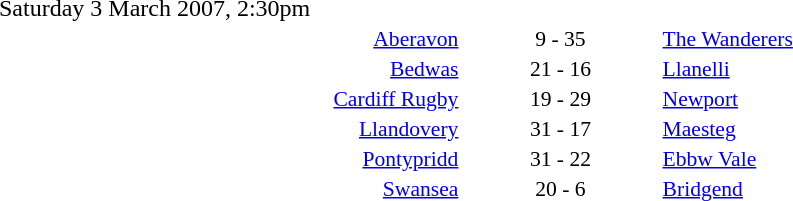<table style="width:70%;" cellspacing="1">
<tr>
<th width=35%></th>
<th width=15%></th>
<th></th>
</tr>
<tr>
<td>Saturday 3 March 2007, 2:30pm</td>
</tr>
<tr style=font-size:90%>
<td align=right><a href='#'>Aberavon</a></td>
<td align=center>9 - 35</td>
<td><a href='#'>The Wanderers</a></td>
</tr>
<tr style=font-size:90%>
<td align=right><a href='#'>Bedwas</a></td>
<td align=center>21 - 16</td>
<td><a href='#'>Llanelli</a></td>
</tr>
<tr style=font-size:90%>
<td align=right><a href='#'>Cardiff Rugby</a></td>
<td align=center>19 - 29</td>
<td><a href='#'>Newport</a></td>
</tr>
<tr style=font-size:90%>
<td align=right><a href='#'>Llandovery</a></td>
<td align=center>31 - 17</td>
<td><a href='#'>Maesteg</a></td>
</tr>
<tr style=font-size:90%>
<td align=right><a href='#'>Pontypridd</a></td>
<td align=center>31 - 22</td>
<td><a href='#'>Ebbw Vale</a></td>
</tr>
<tr style=font-size:90%>
<td align=right><a href='#'>Swansea</a></td>
<td align=center>20 - 6</td>
<td><a href='#'>Bridgend</a></td>
</tr>
</table>
